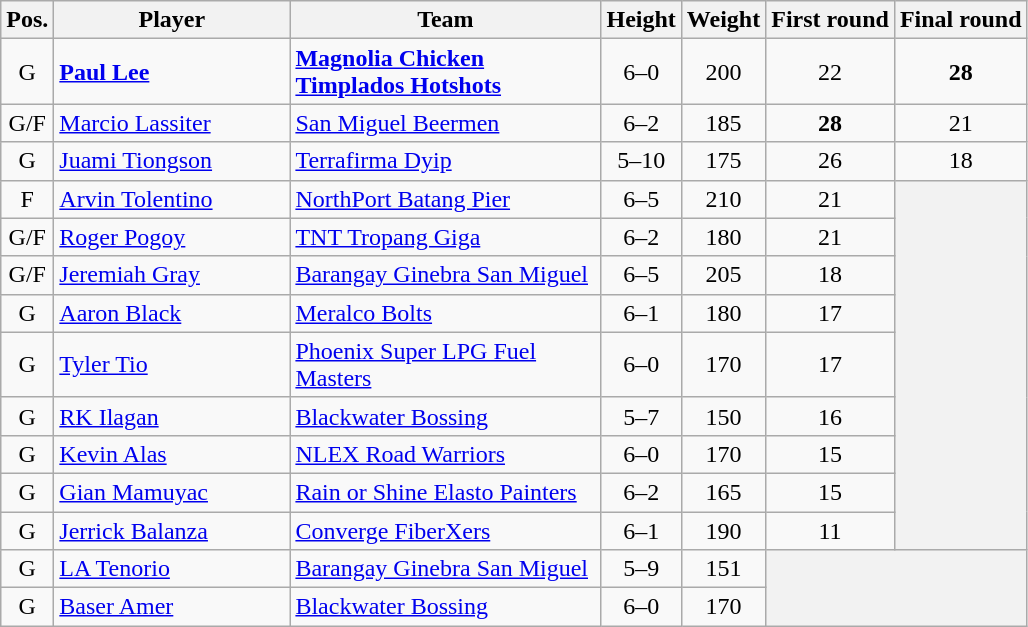<table class="wikitable" style="text-align:center;">
<tr>
<th>Pos.</th>
<th style="width:150px;">Player</th>
<th width="200px">Team</th>
<th>Height</th>
<th>Weight</th>
<th>First round</th>
<th>Final round</th>
</tr>
<tr>
<td>G</td>
<td align=left><strong><a href='#'>Paul Lee</a></strong></td>
<td align=left><strong><a href='#'>Magnolia Chicken Timplados Hotshots</a></strong></td>
<td>6–0</td>
<td>200</td>
<td>22</td>
<td><strong>28</strong></td>
</tr>
<tr>
<td>G/F</td>
<td align=left><a href='#'>Marcio Lassiter</a></td>
<td align=left><a href='#'>San Miguel Beermen</a></td>
<td>6–2</td>
<td>185</td>
<td><strong>28</strong></td>
<td>21</td>
</tr>
<tr>
<td>G</td>
<td align=left><a href='#'>Juami Tiongson</a></td>
<td align=left><a href='#'>Terrafirma Dyip</a></td>
<td>5–10</td>
<td>175</td>
<td>26</td>
<td>18</td>
</tr>
<tr>
<td>F</td>
<td align=left><a href='#'>Arvin Tolentino</a></td>
<td align=left><a href='#'>NorthPort Batang Pier</a></td>
<td>6–5</td>
<td>210</td>
<td>21</td>
<th rowspan="9" style="text-align:center;"></th>
</tr>
<tr>
<td>G/F</td>
<td align=left><a href='#'>Roger Pogoy</a></td>
<td align=left><a href='#'>TNT Tropang Giga</a></td>
<td>6–2</td>
<td>180</td>
<td>21</td>
</tr>
<tr>
<td>G/F</td>
<td align=left><a href='#'>Jeremiah Gray</a></td>
<td align=left><a href='#'>Barangay Ginebra San Miguel</a></td>
<td>6–5</td>
<td>205</td>
<td>18</td>
</tr>
<tr>
<td>G</td>
<td align=left><a href='#'>Aaron Black</a></td>
<td align=left><a href='#'>Meralco Bolts</a></td>
<td>6–1</td>
<td>180</td>
<td>17</td>
</tr>
<tr>
<td>G</td>
<td align=left><a href='#'>Tyler Tio</a></td>
<td align="left"><a href='#'>Phoenix Super LPG Fuel Masters</a></td>
<td>6–0</td>
<td>170</td>
<td>17</td>
</tr>
<tr>
<td>G</td>
<td align=left><a href='#'>RK Ilagan</a></td>
<td align=left><a href='#'>Blackwater Bossing</a></td>
<td>5–7</td>
<td>150</td>
<td>16</td>
</tr>
<tr>
<td>G</td>
<td align=left><a href='#'>Kevin Alas</a></td>
<td align=left><a href='#'>NLEX Road Warriors</a></td>
<td>6–0</td>
<td>170</td>
<td>15</td>
</tr>
<tr>
<td>G</td>
<td align=left><a href='#'>Gian Mamuyac</a></td>
<td align=left><a href='#'>Rain or Shine Elasto Painters</a></td>
<td>6–2</td>
<td>165</td>
<td>15</td>
</tr>
<tr>
<td>G</td>
<td align=left><a href='#'>Jerrick Balanza</a></td>
<td align="left"><a href='#'>Converge FiberXers</a></td>
<td>6–1</td>
<td>190</td>
<td>11</td>
</tr>
<tr>
<td>G</td>
<td align=left><a href='#'>LA Tenorio</a></td>
<td align=left><a href='#'>Barangay Ginebra San Miguel</a></td>
<td>5–9</td>
<td>151</td>
<th colspan=2 rowspan=2 align=center></th>
</tr>
<tr>
<td>G</td>
<td align=left><a href='#'>Baser Amer</a></td>
<td align=left><a href='#'>Blackwater Bossing</a></td>
<td>6–0</td>
<td>170</td>
</tr>
</table>
